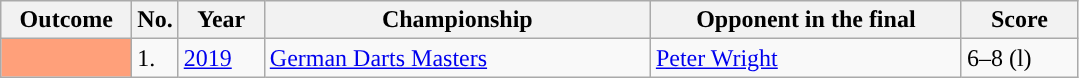<table class=" sortable wikitable">
<tr>
<th style="width:80px;">Outcome</th>
<th style="width:20px;">No.</th>
<th style="width:50px;">Year</th>
<th style="width:250px;">Championship</th>
<th style="width:200px;">Opponent in the final</th>
<th style="width:70px;">Score</th>
</tr>
<tr style=>
<td style="background:#ffa07a"></td>
<td>1.</td>
<td><a href='#'>2019</a></td>
<td><a href='#'>German Darts Masters</a></td>
<td> <a href='#'>Peter Wright</a></td>
<td>6–8 (l)</td>
</tr>
</table>
